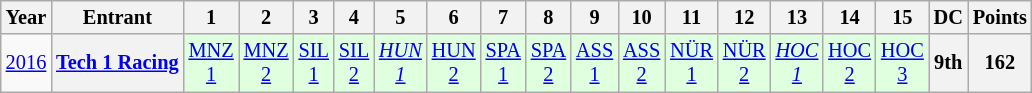<table class="wikitable" style="text-align:center; font-size:85%">
<tr>
<th>Year</th>
<th>Entrant</th>
<th>1</th>
<th>2</th>
<th>3</th>
<th>4</th>
<th>5</th>
<th>6</th>
<th>7</th>
<th>8</th>
<th>9</th>
<th>10</th>
<th>11</th>
<th>12</th>
<th>13</th>
<th>14</th>
<th>15</th>
<th>DC</th>
<th>Points</th>
</tr>
<tr>
<td><a href='#'>2016</a></td>
<th nowrap><a href='#'>Tech 1 Racing</a></th>
<td style="background:#dfffdf;"><a href='#'>MNZ<br>1</a><br></td>
<td style="background:#dfffdf;"><a href='#'>MNZ<br>2</a><br></td>
<td style="background:#dfffdf;"><a href='#'>SIL<br>1</a><br></td>
<td style="background:#dfffdf;"><a href='#'>SIL<br>2</a><br></td>
<td style="background:#dfffdf;"><em><a href='#'>HUN<br>1</a></em><br></td>
<td style="background:#dfffdf;"><a href='#'>HUN<br>2</a><br></td>
<td style="background:#dfffdf;"><a href='#'>SPA<br>1</a><br></td>
<td style="background:#dfffdf;"><a href='#'>SPA<br>2</a><br></td>
<td style="background:#dfffdf;"><a href='#'>ASS<br>1</a><br></td>
<td style="background:#dfffdf;"><a href='#'>ASS<br>2</a><br></td>
<td style="background:#dfffdf;"><a href='#'>NÜR<br>1</a><br></td>
<td style="background:#dfffdf;"><a href='#'>NÜR<br>2</a><br></td>
<td style="background:#dfffdf;"><em><a href='#'>HOC<br>1</a></em><br></td>
<td style="background:#dfffdf;"><a href='#'>HOC<br>2</a><br></td>
<td style="background:#dfffdf;"><a href='#'>HOC<br>3</a><br></td>
<th>9th</th>
<th>162</th>
</tr>
</table>
